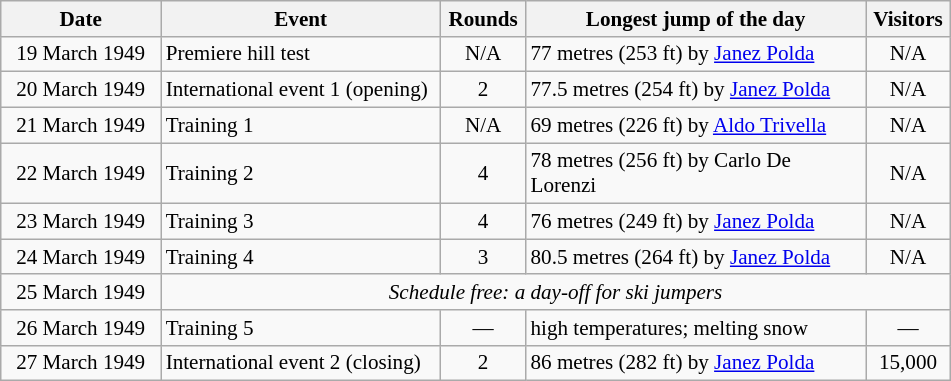<table class=wikitable style="text-align:center; font-size:88%;">
<tr>
<th width=100px>Date</th>
<th width=180px>Event</th>
<th width=50px>Rounds</th>
<th width=220px>Longest jump of the day</th>
<th width=50px>Visitors</th>
</tr>
<tr>
<td align=right>19 March 1949  </td>
<td align=left>Premiere hill test</td>
<td align=center>N/A</td>
<td align=left>77 metres (253 ft) by <a href='#'>Janez Polda</a></td>
<td align=center>N/A</td>
</tr>
<tr>
<td align=right>20 March 1949  </td>
<td align=left>International event 1 (opening)</td>
<td align=center>2</td>
<td align=left>77.5 metres (254 ft) by <a href='#'>Janez Polda</a></td>
<td align=center>N/A</td>
</tr>
<tr>
<td align=right>21 March 1949  </td>
<td align=left>Training 1</td>
<td align=center>N/A</td>
<td align=left>69 metres (226 ft) by <a href='#'>Aldo Trivella</a></td>
<td align=center>N/A</td>
</tr>
<tr>
<td align=right>22 March 1949  </td>
<td align=left>Training 2</td>
<td align=center>4</td>
<td align=left>78 metres (256 ft) by Carlo De Lorenzi</td>
<td align=center>N/A</td>
</tr>
<tr>
<td align=right>23 March 1949  </td>
<td align=left>Training 3</td>
<td align=center>4</td>
<td align=left>76 metres (249 ft) by <a href='#'>Janez Polda</a></td>
<td align=center>N/A</td>
</tr>
<tr>
<td align=right>24 March 1949  </td>
<td align=left>Training 4</td>
<td align=center>3</td>
<td align=left>80.5 metres (264 ft) by <a href='#'>Janez Polda</a></td>
<td align=center>N/A</td>
</tr>
<tr>
<td align=right>25 March 1949  </td>
<td align=center colspan=4><em>Schedule free: a day-off for ski jumpers</em></td>
</tr>
<tr>
<td align=right>26 March 1949  </td>
<td align=left>Training 5</td>
<td align=center>—</td>
<td align=left>high temperatures; melting snow</td>
<td align=center>—</td>
</tr>
<tr>
<td align=right>27 March 1949  </td>
<td align=left>International event 2 (closing)</td>
<td align=center>2</td>
<td align=left>86 metres (282 ft) by <a href='#'>Janez Polda</a></td>
<td align=center>15,000</td>
</tr>
</table>
